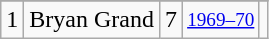<table class="wikitable">
<tr>
</tr>
<tr>
<td>1</td>
<td>Bryan Grand</td>
<td>7</td>
<td style="font-size:80%;"><a href='#'>1969–70</a></td>
<td style="font-size:80%;"></td>
</tr>
</table>
